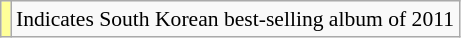<table class="wikitable" style="font-size:90%;">
<tr>
<td style="background-color:#FFFF99"></td>
<td>Indicates South Korean best-selling album of 2011</td>
</tr>
</table>
